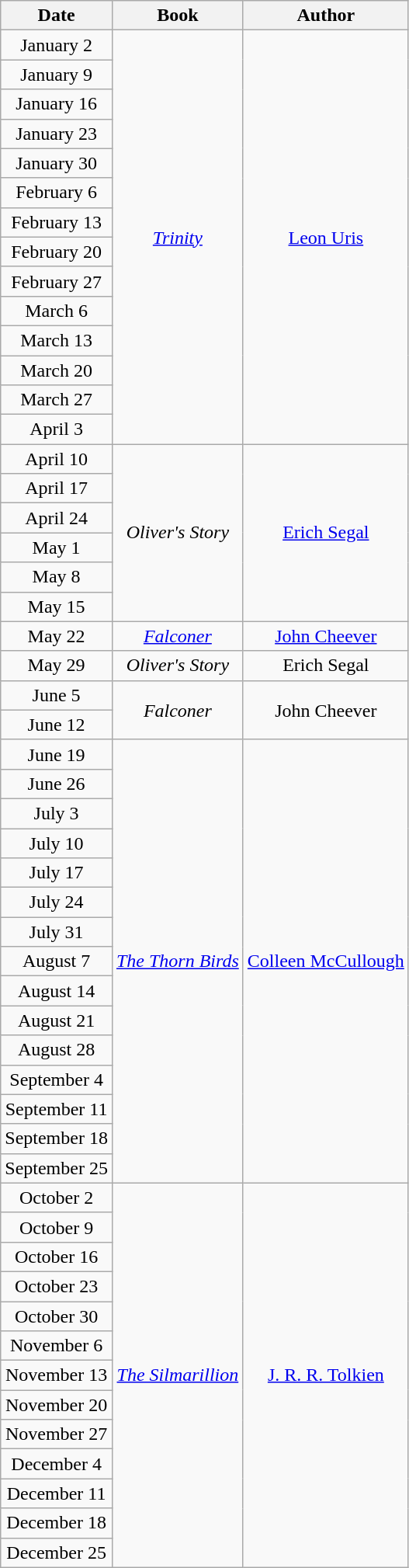<table class="wikitable sortable" style="text-align: center">
<tr>
<th>Date</th>
<th>Book</th>
<th>Author</th>
</tr>
<tr>
<td>January 2</td>
<td rowspan=14><em><a href='#'>Trinity</a></em></td>
<td rowspan=14><a href='#'>Leon Uris</a></td>
</tr>
<tr>
<td>January 9</td>
</tr>
<tr>
<td>January 16</td>
</tr>
<tr>
<td>January 23</td>
</tr>
<tr>
<td>January 30</td>
</tr>
<tr>
<td>February 6</td>
</tr>
<tr>
<td>February 13</td>
</tr>
<tr>
<td>February 20</td>
</tr>
<tr>
<td>February 27</td>
</tr>
<tr>
<td>March 6</td>
</tr>
<tr>
<td>March 13</td>
</tr>
<tr>
<td>March 20</td>
</tr>
<tr>
<td>March 27</td>
</tr>
<tr>
<td>April 3</td>
</tr>
<tr>
<td>April 10</td>
<td rowspan=6><em>Oliver's Story</em></td>
<td rowspan=6><a href='#'>Erich Segal</a></td>
</tr>
<tr>
<td>April 17</td>
</tr>
<tr>
<td>April 24</td>
</tr>
<tr>
<td>May 1</td>
</tr>
<tr>
<td>May 8</td>
</tr>
<tr>
<td>May 15</td>
</tr>
<tr>
<td>May 22</td>
<td><em><a href='#'>Falconer</a></em></td>
<td><a href='#'>John Cheever</a></td>
</tr>
<tr>
<td>May 29</td>
<td><em>Oliver's Story</em></td>
<td>Erich Segal</td>
</tr>
<tr>
<td>June 5</td>
<td rowspan=2><em>Falconer</em></td>
<td rowspan=2>John Cheever</td>
</tr>
<tr>
<td>June 12</td>
</tr>
<tr>
<td>June 19</td>
<td rowspan=15><em><a href='#'>The Thorn Birds</a></em></td>
<td rowspan=15><a href='#'>Colleen McCullough</a></td>
</tr>
<tr>
<td>June 26</td>
</tr>
<tr>
<td>July 3</td>
</tr>
<tr>
<td>July 10</td>
</tr>
<tr>
<td>July 17</td>
</tr>
<tr>
<td>July 24</td>
</tr>
<tr>
<td>July 31</td>
</tr>
<tr>
<td>August 7</td>
</tr>
<tr>
<td>August 14</td>
</tr>
<tr>
<td>August 21</td>
</tr>
<tr>
<td>August 28</td>
</tr>
<tr>
<td>September 4</td>
</tr>
<tr>
<td>September 11</td>
</tr>
<tr>
<td>September 18</td>
</tr>
<tr>
<td>September 25</td>
</tr>
<tr>
<td>October 2</td>
<td rowspan=13><em><a href='#'>The Silmarillion</a></em></td>
<td rowspan=13><a href='#'>J. R. R. Tolkien</a></td>
</tr>
<tr>
<td>October 9</td>
</tr>
<tr>
<td>October 16</td>
</tr>
<tr>
<td>October 23</td>
</tr>
<tr>
<td>October 30</td>
</tr>
<tr>
<td>November 6</td>
</tr>
<tr>
<td>November 13</td>
</tr>
<tr>
<td>November 20</td>
</tr>
<tr>
<td>November 27</td>
</tr>
<tr>
<td>December 4</td>
</tr>
<tr>
<td>December 11</td>
</tr>
<tr>
<td>December 18</td>
</tr>
<tr>
<td>December 25</td>
</tr>
</table>
